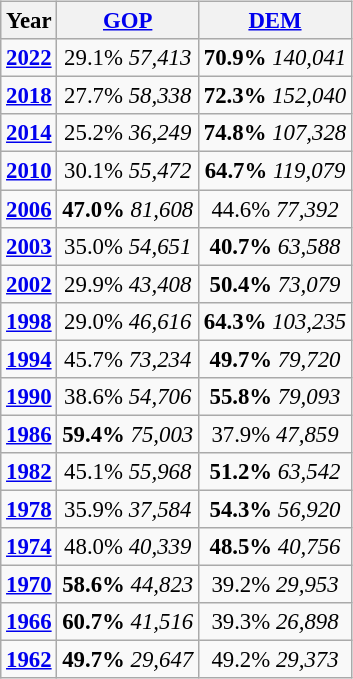<table class="wikitable" class="toccolours" style="float:left; margin-right:1em; font-size:95%;">
<tr>
<th>Year</th>
<th><a href='#'>GOP</a></th>
<th><a href='#'>DEM</a></th>
</tr>
<tr>
<td style="text-align:center;" ><strong><a href='#'>2022</a></strong></td>
<td style="text-align:center;" >29.1% <em>57,413</em></td>
<td style="text-align:center;" ><strong>70.9%</strong> <em>140,041</em></td>
</tr>
<tr>
<td style="text-align:center;" ><strong><a href='#'>2018</a></strong></td>
<td style="text-align:center;" >27.7% <em>58,338</em></td>
<td style="text-align:center;" ><strong>72.3%</strong> <em>152,040</em></td>
</tr>
<tr>
<td style="text-align:center;" ><strong><a href='#'>2014</a></strong></td>
<td style="text-align:center;" >25.2% <em>36,249</em></td>
<td style="text-align:center;" ><strong>74.8%</strong> <em>107,328</em></td>
</tr>
<tr>
<td style="text-align:center;" ><strong><a href='#'>2010</a></strong></td>
<td style="text-align:center;" >30.1% <em>55,472</em></td>
<td style="text-align:center;" ><strong>64.7%</strong> <em>119,079</em></td>
</tr>
<tr>
<td style="text-align:center;" ><strong><a href='#'>2006</a></strong></td>
<td style="text-align:center;" ><strong>47.0%</strong> <em>81,608</em></td>
<td style="text-align:center;" >44.6% <em>77,392</em></td>
</tr>
<tr>
<td style="text-align:center;" ><strong><a href='#'>2003</a></strong></td>
<td style="text-align:center;" >35.0% <em>54,651</em></td>
<td style="text-align:center;" ><strong>40.7%</strong> <em>63,588</em></td>
</tr>
<tr>
<td style="text-align:center;" ><strong><a href='#'>2002</a></strong></td>
<td style="text-align:center;" >29.9% <em>43,408</em></td>
<td style="text-align:center;" ><strong>50.4%</strong> <em>73,079</em></td>
</tr>
<tr>
<td style="text-align:center;" ><strong><a href='#'>1998</a></strong></td>
<td style="text-align:center;" >29.0% <em>46,616</em></td>
<td style="text-align:center;" ><strong>64.3%</strong> <em>103,235</em></td>
</tr>
<tr>
<td style="text-align:center;" ><strong><a href='#'>1994</a></strong></td>
<td style="text-align:center;" >45.7% <em>73,234</em></td>
<td style="text-align:center;" ><strong>49.7%</strong> <em>79,720</em></td>
</tr>
<tr>
<td style="text-align:center;" ><strong><a href='#'>1990</a></strong></td>
<td style="text-align:center;" >38.6% <em>54,706</em></td>
<td style="text-align:center;" ><strong>55.8%</strong> <em>79,093</em></td>
</tr>
<tr>
<td style="text-align:center;" ><strong><a href='#'>1986</a></strong></td>
<td style="text-align:center;" ><strong>59.4%</strong> <em>75,003</em></td>
<td style="text-align:center;" >37.9% <em>47,859</em></td>
</tr>
<tr>
<td style="text-align:center;" ><strong><a href='#'>1982</a></strong></td>
<td style="text-align:center;" >45.1% <em>55,968</em></td>
<td style="text-align:center;" ><strong>51.2%</strong> <em>63,542</em></td>
</tr>
<tr>
<td style="text-align:center;" ><strong><a href='#'>1978</a></strong></td>
<td style="text-align:center;" >35.9% <em>37,584</em></td>
<td style="text-align:center;" ><strong>54.3%</strong> <em>56,920</em></td>
</tr>
<tr>
<td style="text-align:center;" ><strong><a href='#'>1974</a></strong></td>
<td style="text-align:center;" >48.0% <em>40,339</em></td>
<td style="text-align:center;" ><strong>48.5%</strong> <em>40,756</em></td>
</tr>
<tr>
<td style="text-align:center;" ><strong><a href='#'>1970</a></strong></td>
<td style="text-align:center;" ><strong>58.6%</strong> <em>44,823</em></td>
<td style="text-align:center;" >39.2% <em>29,953</em></td>
</tr>
<tr>
<td style="text-align:center;" ><strong><a href='#'>1966</a></strong></td>
<td style="text-align:center;" ><strong>60.7%</strong> <em>41,516</em></td>
<td style="text-align:center;" >39.3% <em>26,898</em></td>
</tr>
<tr>
<td style="text-align:center;" ><strong><a href='#'>1962</a></strong></td>
<td style="text-align:center;" ><strong>49.7%</strong> <em>29,647</em></td>
<td style="text-align:center;" >49.2% <em>29,373</em></td>
</tr>
</table>
